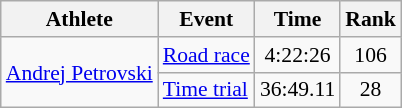<table class="wikitable" style="text-align:center; font-size:90%">
<tr>
<th>Athlete</th>
<th>Event</th>
<th>Time</th>
<th>Rank</th>
</tr>
<tr>
<td align=left rowspan=2><a href='#'>Andrej Petrovski</a></td>
<td align=left><a href='#'>Road race</a></td>
<td>4:22:26</td>
<td>106</td>
</tr>
<tr>
<td align=left><a href='#'>Time trial</a></td>
<td>36:49.11</td>
<td>28</td>
</tr>
</table>
